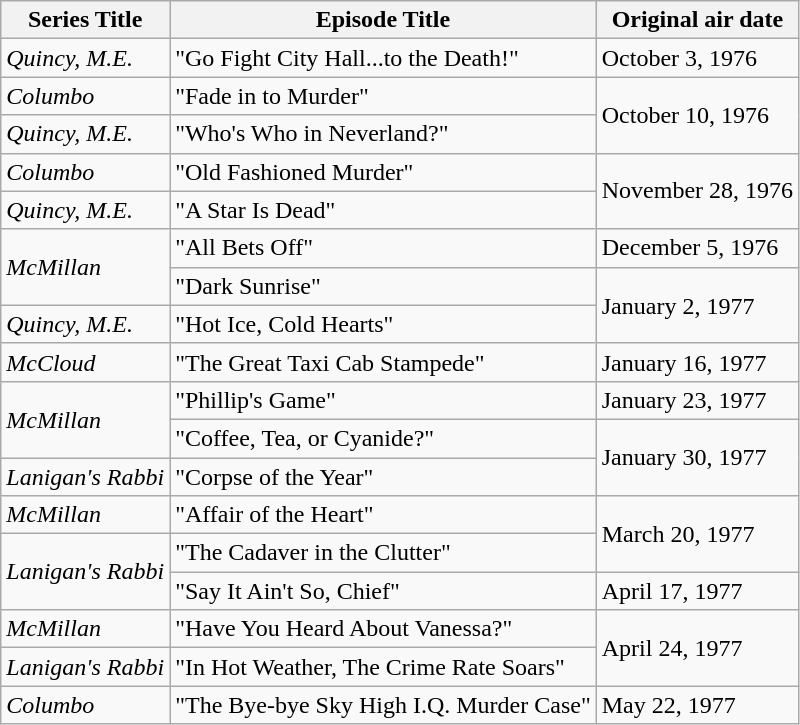<table class="wikitable">
<tr>
<th>Series Title</th>
<th>Episode Title</th>
<th>Original air date</th>
</tr>
<tr>
<td><em>Quincy, M.E.</em></td>
<td>"Go Fight City Hall...to the Death!"</td>
<td>October 3, 1976</td>
</tr>
<tr>
<td><em>Columbo</em></td>
<td>"Fade in to Murder"</td>
<td rowspan="2">October 10, 1976</td>
</tr>
<tr>
<td><em>Quincy, M.E.</em></td>
<td>"Who's Who in Neverland?"</td>
</tr>
<tr>
<td><em>Columbo</em></td>
<td>"Old Fashioned Murder"</td>
<td rowspan="2">November 28, 1976</td>
</tr>
<tr>
<td><em>Quincy, M.E.</em></td>
<td>"A Star Is Dead"</td>
</tr>
<tr>
<td rowspan="2"><em>McMillan</em></td>
<td>"All Bets Off"</td>
<td>December 5, 1976</td>
</tr>
<tr>
<td>"Dark Sunrise"</td>
<td rowspan="2">January 2, 1977</td>
</tr>
<tr>
<td><em>Quincy, M.E.</em></td>
<td>"Hot Ice, Cold Hearts"</td>
</tr>
<tr>
<td><em>McCloud</em></td>
<td>"The Great Taxi Cab Stampede"</td>
<td>January 16, 1977</td>
</tr>
<tr>
<td rowspan="2"><em>McMillan</em></td>
<td>"Phillip's Game"</td>
<td>January 23, 1977</td>
</tr>
<tr>
<td>"Coffee, Tea, or Cyanide?"</td>
<td rowspan="2">January 30, 1977</td>
</tr>
<tr>
<td><em>Lanigan's Rabbi</em></td>
<td>"Corpse of the Year"</td>
</tr>
<tr>
<td><em>McMillan</em></td>
<td>"Affair of the Heart"</td>
<td rowspan="2">March 20, 1977</td>
</tr>
<tr>
<td rowspan="2"><em>Lanigan's Rabbi</em></td>
<td>"The Cadaver in the Clutter"</td>
</tr>
<tr>
<td>"Say It Ain't So, Chief"</td>
<td>April 17, 1977</td>
</tr>
<tr>
<td><em>McMillan</em></td>
<td>"Have You Heard About Vanessa?"</td>
<td rowspan="2">April 24, 1977</td>
</tr>
<tr>
<td><em>Lanigan's Rabbi</em></td>
<td>"In Hot Weather, The Crime Rate Soars"</td>
</tr>
<tr>
<td><em>Columbo</em></td>
<td>"The Bye-bye Sky High I.Q. Murder Case"</td>
<td>May 22, 1977</td>
</tr>
</table>
